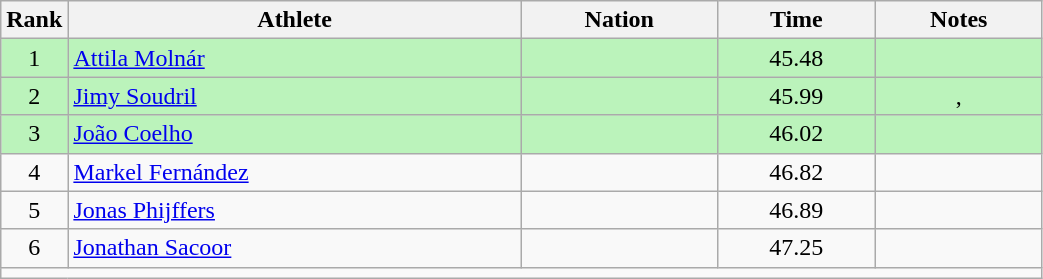<table class="wikitable sortable" style="text-align:center;width: 55%;">
<tr>
<th scope="col" style="width: 10px;">Rank</th>
<th scope="col">Athlete</th>
<th scope="col">Nation</th>
<th scope="col">Time</th>
<th scope="col">Notes</th>
</tr>
<tr bgcolor=bbf3bb>
<td>1</td>
<td align=left><a href='#'>Attila Molnár</a></td>
<td align=left></td>
<td>45.48</td>
<td></td>
</tr>
<tr bgcolor=bbf3bb>
<td>2</td>
<td align=left><a href='#'>Jimy Soudril</a></td>
<td align=left></td>
<td>45.99</td>
<td>, </td>
</tr>
<tr bgcolor=bbf3bb>
<td>3</td>
<td align=left><a href='#'>João Coelho</a></td>
<td align=left></td>
<td>46.02</td>
<td></td>
</tr>
<tr>
<td>4</td>
<td align=left><a href='#'>Markel Fernández</a></td>
<td align=left></td>
<td>46.82</td>
<td></td>
</tr>
<tr>
<td>5</td>
<td align=left><a href='#'>Jonas Phijffers</a></td>
<td align=left></td>
<td>46.89</td>
<td></td>
</tr>
<tr>
<td>6</td>
<td align=left><a href='#'>Jonathan Sacoor</a></td>
<td align=left></td>
<td>47.25</td>
<td></td>
</tr>
<tr class="sortbottom">
<td colspan="5"></td>
</tr>
</table>
